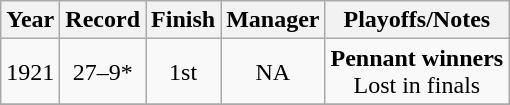<table class="wikitable" style="text-align:center">
<tr>
<th>Year</th>
<th>Record</th>
<th>Finish</th>
<th>Manager</th>
<th>Playoffs/Notes</th>
</tr>
<tr>
<td>1921</td>
<td>27–9*</td>
<td>1st</td>
<td>NA</td>
<td><strong>Pennant winners</strong><br>Lost in finals</td>
</tr>
<tr>
</tr>
</table>
